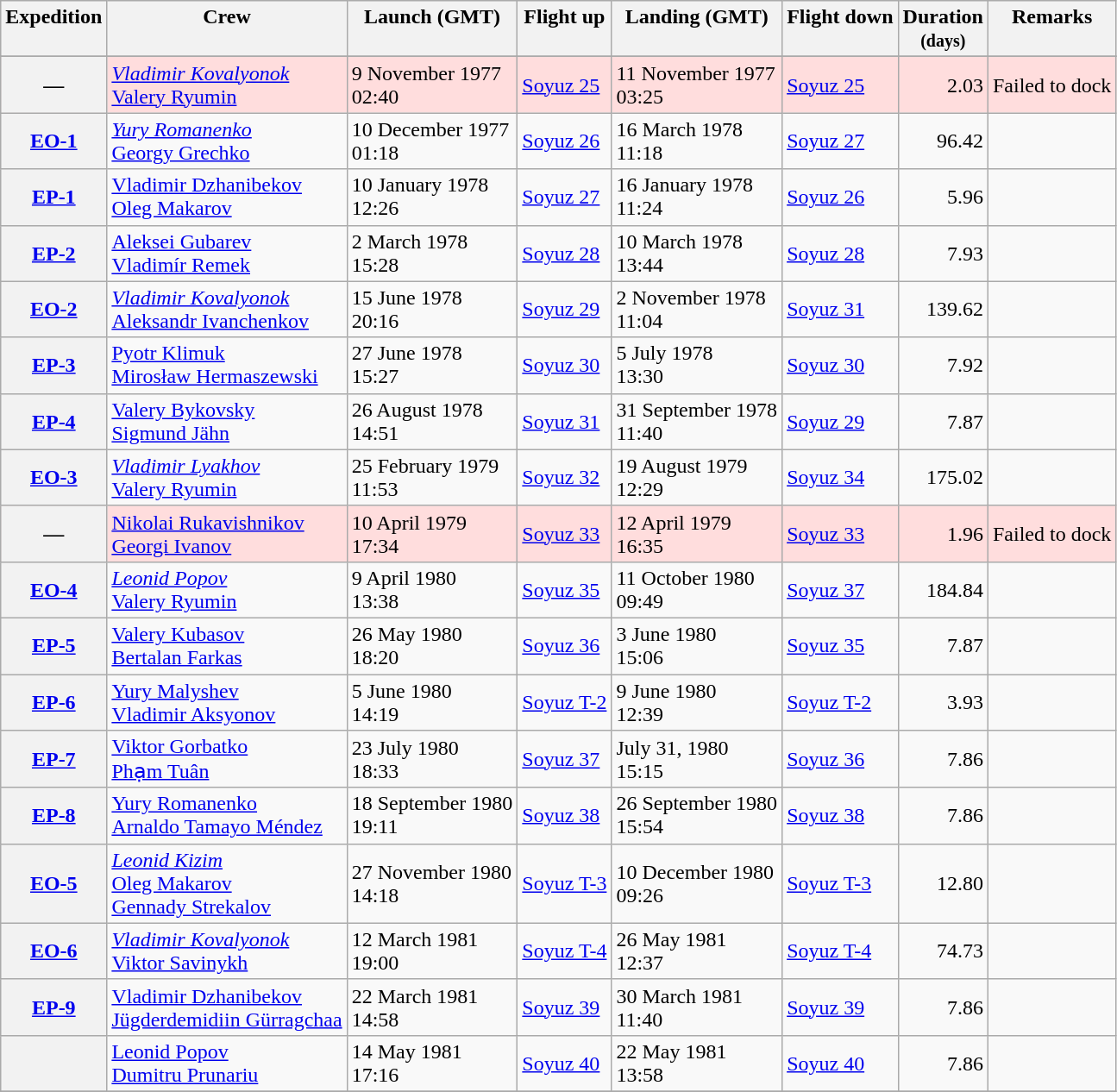<table class="wikitable sticky-header">
<tr style="background-color: #efefef" valign="top">
<th>Expedition</th>
<th>Crew</th>
<th>Launch (GMT)</th>
<th>Flight up</th>
<th>Landing (GMT)</th>
<th>Flight down</th>
<th>Duration<br><small>(days)</small></th>
<th>Remarks</th>
</tr>
<tr>
</tr>
<tr style="background-color:#ffdddd">
<th>—</th>
<td><em><a href='#'>Vladimir Kovalyonok</a></em><br><a href='#'>Valery Ryumin</a></td>
<td>9 November 1977<br>02:40</td>
<td><a href='#'>Soyuz 25</a></td>
<td>11 November 1977<br>03:25</td>
<td><a href='#'>Soyuz 25</a></td>
<td style="text-align: right">2.03</td>
<td>Failed to dock</td>
</tr>
<tr>
<th><a href='#'>EO-1</a></th>
<td><em><a href='#'>Yury Romanenko</a></em><br><a href='#'>Georgy Grechko</a></td>
<td>10 December 1977<br>01:18</td>
<td><a href='#'>Soyuz 26</a></td>
<td>16 March 1978<br>11:18</td>
<td><a href='#'>Soyuz 27</a></td>
<td style="text-align: right">96.42</td>
<td></td>
</tr>
<tr>
<th><a href='#'>EP-1</a></th>
<td><a href='#'>Vladimir Dzhanibekov</a><br><a href='#'>Oleg Makarov</a></td>
<td>10 January 1978<br>12:26</td>
<td><a href='#'>Soyuz 27</a></td>
<td>16 January 1978<br>11:24</td>
<td><a href='#'>Soyuz 26</a></td>
<td style="text-align: right">5.96</td>
<td></td>
</tr>
<tr>
<th><a href='#'>EP-2</a></th>
<td><a href='#'>Aleksei Gubarev</a><br> <a href='#'>Vladimír Remek</a></td>
<td>2 March 1978<br>15:28</td>
<td><a href='#'>Soyuz 28</a></td>
<td>10 March 1978<br>13:44</td>
<td><a href='#'>Soyuz 28</a></td>
<td style="text-align: right">7.93</td>
<td></td>
</tr>
<tr>
<th><a href='#'>EO-2</a></th>
<td><em><a href='#'>Vladimir Kovalyonok</a></em><br><a href='#'>Aleksandr Ivanchenkov</a></td>
<td>15 June 1978<br>20:16</td>
<td><a href='#'>Soyuz 29</a></td>
<td>2 November 1978<br>11:04</td>
<td><a href='#'>Soyuz 31</a></td>
<td style="text-align: right">139.62</td>
<td></td>
</tr>
<tr>
<th><a href='#'>EP-3</a></th>
<td><a href='#'>Pyotr Klimuk</a><br> <a href='#'>Mirosław Hermaszewski</a></td>
<td>27 June 1978<br>15:27</td>
<td><a href='#'>Soyuz 30</a></td>
<td>5 July 1978<br>13:30</td>
<td><a href='#'>Soyuz 30</a></td>
<td style="text-align: right">7.92</td>
<td></td>
</tr>
<tr>
<th><a href='#'>EP-4</a></th>
<td><a href='#'>Valery Bykovsky</a><br> <a href='#'>Sigmund Jähn</a></td>
<td>26 August 1978<br>14:51</td>
<td><a href='#'>Soyuz 31</a></td>
<td>31 September 1978<br>11:40</td>
<td><a href='#'>Soyuz 29</a></td>
<td style="text-align: right">7.87</td>
<td></td>
</tr>
<tr>
<th><a href='#'>EO-3</a></th>
<td><em><a href='#'>Vladimir Lyakhov</a></em><br><a href='#'>Valery Ryumin</a></td>
<td>25 February 1979<br>11:53</td>
<td><a href='#'>Soyuz 32</a></td>
<td>19 August 1979<br>12:29</td>
<td><a href='#'>Soyuz 34</a></td>
<td style="text-align: right">175.02</td>
<td></td>
</tr>
<tr style="background-color:#ffdddd">
<th>—</th>
<td><a href='#'>Nikolai Rukavishnikov</a><br> <a href='#'>Georgi Ivanov</a></td>
<td>10 April 1979<br>17:34</td>
<td><a href='#'>Soyuz 33</a></td>
<td>12 April 1979<br>16:35</td>
<td><a href='#'>Soyuz 33</a></td>
<td style="text-align: right">1.96</td>
<td>Failed to dock</td>
</tr>
<tr>
<th><a href='#'>EO-4</a></th>
<td><em><a href='#'>Leonid Popov</a></em><br><a href='#'>Valery Ryumin</a></td>
<td>9 April 1980<br>13:38</td>
<td><a href='#'>Soyuz 35</a></td>
<td>11 October 1980<br>09:49</td>
<td><a href='#'>Soyuz 37</a></td>
<td style="text-align: right">184.84</td>
<td></td>
</tr>
<tr>
<th><a href='#'>EP-5</a></th>
<td><a href='#'>Valery Kubasov</a><br> <a href='#'>Bertalan Farkas</a></td>
<td>26 May 1980<br>18:20</td>
<td><a href='#'>Soyuz 36</a></td>
<td>3 June 1980<br>15:06</td>
<td><a href='#'>Soyuz 35</a></td>
<td style="text-align: right">7.87</td>
<td></td>
</tr>
<tr>
<th><a href='#'>EP-6</a></th>
<td><a href='#'>Yury Malyshev</a><br><a href='#'>Vladimir Aksyonov</a></td>
<td>5 June 1980<br>14:19</td>
<td><a href='#'>Soyuz T-2</a></td>
<td>9 June 1980<br>12:39</td>
<td><a href='#'>Soyuz T-2</a></td>
<td style="text-align: right">3.93</td>
<td></td>
</tr>
<tr>
<th><a href='#'>EP-7</a></th>
<td><a href='#'>Viktor Gorbatko</a><br> <a href='#'>Phạm Tuân</a></td>
<td>23 July 1980<br>18:33</td>
<td><a href='#'>Soyuz 37</a></td>
<td>July 31, 1980<br>15:15</td>
<td><a href='#'>Soyuz 36</a></td>
<td style="text-align: right">7.86</td>
<td></td>
</tr>
<tr>
<th><a href='#'>EP-8</a></th>
<td><a href='#'>Yury Romanenko</a><br> <a href='#'>Arnaldo Tamayo Méndez</a></td>
<td>18 September 1980<br>19:11</td>
<td><a href='#'>Soyuz 38</a></td>
<td>26 September 1980<br>15:54</td>
<td><a href='#'>Soyuz 38</a></td>
<td style="text-align: right">7.86</td>
<td></td>
</tr>
<tr>
<th><a href='#'>EO-5</a></th>
<td><em><a href='#'>Leonid Kizim</a></em><br><a href='#'>Oleg Makarov</a><br><a href='#'>Gennady Strekalov</a></td>
<td>27 November 1980<br>14:18</td>
<td><a href='#'>Soyuz T-3</a></td>
<td>10 December 1980<br>09:26</td>
<td><a href='#'>Soyuz T-3</a></td>
<td style="text-align: right">12.80</td>
<td></td>
</tr>
<tr>
<th><a href='#'>EO-6</a></th>
<td><em><a href='#'>Vladimir Kovalyonok</a></em><br><a href='#'>Viktor Savinykh</a></td>
<td>12 March 1981<br>19:00</td>
<td><a href='#'>Soyuz T-4</a></td>
<td>26 May 1981<br>12:37</td>
<td><a href='#'>Soyuz T-4</a></td>
<td style="text-align: right">74.73</td>
<td></td>
</tr>
<tr>
<th><a href='#'>EP-9</a></th>
<td><a href='#'>Vladimir Dzhanibekov</a><br> <a href='#'>Jügderdemidiin Gürragchaa</a></td>
<td>22 March 1981<br>14:58</td>
<td><a href='#'>Soyuz 39</a></td>
<td>30 March 1981<br>11:40</td>
<td><a href='#'>Soyuz 39</a></td>
<td style="text-align: right">7.86</td>
<td></td>
</tr>
<tr>
<th></th>
<td><a href='#'>Leonid Popov</a><br> <a href='#'>Dumitru Prunariu</a></td>
<td>14 May 1981<br>17:16</td>
<td><a href='#'>Soyuz 40</a></td>
<td>22 May 1981<br>13:58</td>
<td><a href='#'>Soyuz 40</a></td>
<td style="text-align: right">7.86</td>
<td></td>
</tr>
<tr>
</tr>
</table>
